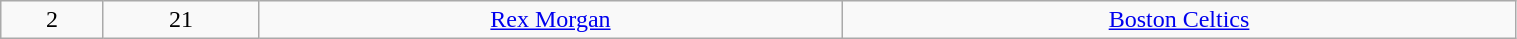<table class="wikitable" style="width:80%;">
<tr style="text-align:center;" bgcolor="">
<td>2</td>
<td>21</td>
<td><a href='#'>Rex Morgan</a></td>
<td><a href='#'>Boston Celtics</a></td>
</tr>
</table>
